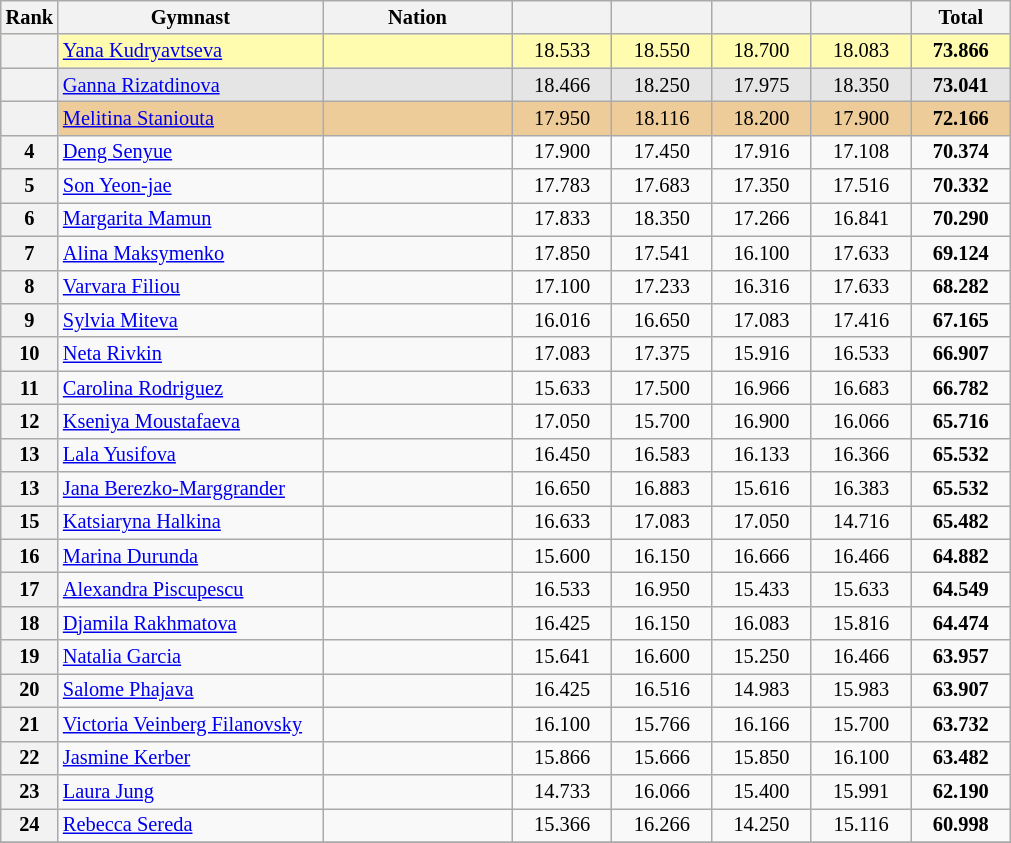<table class="wikitable sortable" style="text-align:center; font-size:85%">
<tr>
<th scope="col" style="width:20px;">Rank</th>
<th ! scope="col" style="width:170px;">Gymnast</th>
<th ! scope="col" style="width:120px;">Nation</th>
<th ! scope="col" style="width:60px;"></th>
<th ! scope="col" style="width:60px;"></th>
<th ! scope="col" style="width:60px;"></th>
<th ! scope="col" style="width:60px;"></th>
<th ! scope="col" style="width:60px;">Total</th>
</tr>
<tr bgcolor=fffcaf>
<th scope=row></th>
<td align=left><a href='#'>Yana Kudryavtseva</a></td>
<td style="text-align:left;"></td>
<td>18.533</td>
<td>18.550</td>
<td>18.700</td>
<td>18.083</td>
<td><strong>73.866</strong></td>
</tr>
<tr bgcolor=e5e5e5>
<th scope=row></th>
<td align=left><a href='#'>Ganna Rizatdinova</a></td>
<td style="text-align:left;"></td>
<td>18.466</td>
<td>18.250</td>
<td>17.975</td>
<td>18.350</td>
<td><strong>73.041</strong></td>
</tr>
<tr bgcolor=eecc99>
<th scope=row></th>
<td align=left><a href='#'>Melitina Staniouta</a></td>
<td style="text-align:left;"></td>
<td>17.950</td>
<td>18.116</td>
<td>18.200</td>
<td>17.900</td>
<td><strong>72.166</strong></td>
</tr>
<tr>
<th scope=row>4</th>
<td align=left><a href='#'>Deng Senyue</a></td>
<td style="text-align:left;"></td>
<td>17.900</td>
<td>17.450</td>
<td>17.916</td>
<td>17.108</td>
<td><strong>70.374</strong></td>
</tr>
<tr>
<th scope=row>5</th>
<td align=left><a href='#'>Son Yeon-jae</a></td>
<td style="text-align:left;"></td>
<td>17.783</td>
<td>17.683</td>
<td>17.350</td>
<td>17.516</td>
<td><strong>70.332</strong></td>
</tr>
<tr>
<th scope=row>6</th>
<td align=left><a href='#'>Margarita Mamun</a></td>
<td style="text-align:left;"></td>
<td>17.833</td>
<td>18.350</td>
<td>17.266</td>
<td>16.841</td>
<td><strong>70.290</strong></td>
</tr>
<tr>
<th scope=row>7</th>
<td align=left><a href='#'>Alina Maksymenko</a></td>
<td style="text-align:left;"></td>
<td>17.850</td>
<td>17.541</td>
<td>16.100</td>
<td>17.633</td>
<td><strong>69.124</strong></td>
</tr>
<tr>
<th scope=row>8</th>
<td align=left><a href='#'>Varvara Filiou</a></td>
<td style="text-align:left;"></td>
<td>17.100</td>
<td>17.233</td>
<td>16.316</td>
<td>17.633</td>
<td><strong>68.282</strong></td>
</tr>
<tr>
<th scope=row>9</th>
<td align=left><a href='#'>Sylvia Miteva</a></td>
<td style="text-align:left;"></td>
<td>16.016</td>
<td>16.650</td>
<td>17.083</td>
<td>17.416</td>
<td><strong>67.165</strong></td>
</tr>
<tr>
<th scope=row>10</th>
<td align=left><a href='#'>Neta Rivkin</a></td>
<td style="text-align:left;"></td>
<td>17.083</td>
<td>17.375</td>
<td>15.916</td>
<td>16.533</td>
<td><strong>66.907</strong></td>
</tr>
<tr>
<th scope=row>11</th>
<td align=left><a href='#'>Carolina Rodriguez</a></td>
<td style="text-align:left;"></td>
<td>15.633</td>
<td>17.500</td>
<td>16.966</td>
<td>16.683</td>
<td><strong>66.782</strong></td>
</tr>
<tr>
<th scope=row>12</th>
<td align=left><a href='#'>Kseniya Moustafaeva</a></td>
<td style="text-align:left;"></td>
<td>17.050</td>
<td>15.700</td>
<td>16.900</td>
<td>16.066</td>
<td><strong>65.716</strong></td>
</tr>
<tr>
<th scope=row>13</th>
<td align=left><a href='#'>Lala Yusifova</a></td>
<td style="text-align:left;"></td>
<td>16.450</td>
<td>16.583</td>
<td>16.133</td>
<td>16.366</td>
<td><strong>65.532</strong></td>
</tr>
<tr>
<th scope=row>13</th>
<td align=left><a href='#'>Jana Berezko-Marggrander</a></td>
<td style="text-align:left;"></td>
<td>16.650</td>
<td>16.883</td>
<td>15.616</td>
<td>16.383</td>
<td><strong>65.532</strong></td>
</tr>
<tr>
<th scope=row>15</th>
<td align=left><a href='#'>Katsiaryna Halkina</a></td>
<td style="text-align:left;"></td>
<td>16.633</td>
<td>17.083</td>
<td>17.050</td>
<td>14.716</td>
<td><strong>65.482</strong></td>
</tr>
<tr>
<th scope=row>16</th>
<td align=left><a href='#'>Marina Durunda</a></td>
<td style="text-align:left;"></td>
<td>15.600</td>
<td>16.150</td>
<td>16.666</td>
<td>16.466</td>
<td><strong>64.882</strong></td>
</tr>
<tr>
<th scope=row>17</th>
<td align=left><a href='#'>Alexandra Piscupescu</a></td>
<td style="text-align:left;"></td>
<td>16.533</td>
<td>16.950</td>
<td>15.433</td>
<td>15.633</td>
<td><strong>64.549</strong></td>
</tr>
<tr>
<th scope=row>18</th>
<td align=left><a href='#'>Djamila Rakhmatova</a></td>
<td style="text-align:left;"></td>
<td>16.425</td>
<td>16.150</td>
<td>16.083</td>
<td>15.816</td>
<td><strong>64.474</strong></td>
</tr>
<tr>
<th scope=row>19</th>
<td align=left><a href='#'>Natalia Garcia</a></td>
<td style="text-align:left;"></td>
<td>15.641</td>
<td>16.600</td>
<td>15.250</td>
<td>16.466</td>
<td><strong>63.957</strong></td>
</tr>
<tr>
<th scope=row>20</th>
<td align=left><a href='#'>Salome Phajava</a></td>
<td style="text-align:left;"></td>
<td>16.425</td>
<td>16.516</td>
<td>14.983</td>
<td>15.983</td>
<td><strong>63.907</strong></td>
</tr>
<tr>
<th scope=row>21</th>
<td align=left><a href='#'>Victoria Veinberg Filanovsky</a></td>
<td style="text-align:left;"></td>
<td>16.100</td>
<td>15.766</td>
<td>16.166</td>
<td>15.700</td>
<td><strong>63.732</strong></td>
</tr>
<tr>
<th scope=row>22</th>
<td align=left><a href='#'>Jasmine Kerber</a></td>
<td style="text-align:left;"></td>
<td>15.866</td>
<td>15.666</td>
<td>15.850</td>
<td>16.100</td>
<td><strong>63.482</strong></td>
</tr>
<tr>
<th scope=row>23</th>
<td align=left><a href='#'>Laura Jung</a></td>
<td style="text-align:left;"></td>
<td>14.733</td>
<td>16.066</td>
<td>15.400</td>
<td>15.991</td>
<td><strong>62.190</strong></td>
</tr>
<tr>
<th scope=row>24</th>
<td align=left><a href='#'>Rebecca Sereda</a></td>
<td style="text-align:left;"></td>
<td>15.366</td>
<td>16.266</td>
<td>14.250</td>
<td>15.116</td>
<td><strong>60.998</strong></td>
</tr>
<tr>
</tr>
</table>
